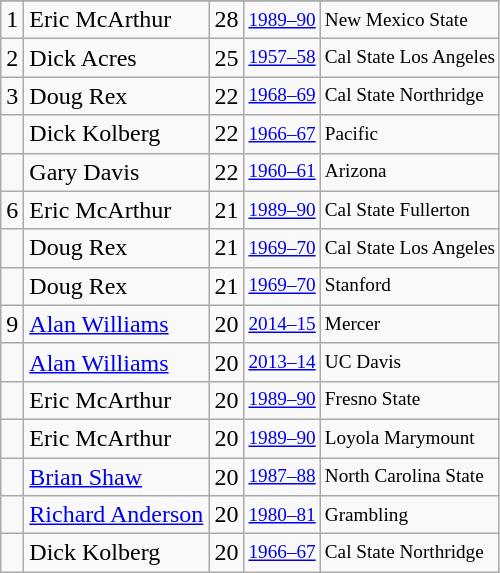<table class="wikitable">
<tr>
</tr>
<tr>
<td>1</td>
<td>Eric McArthur</td>
<td>28</td>
<td style="font-size:80%;"><a href='#'>1989–90</a></td>
<td style="font-size:80%;">New Mexico State</td>
</tr>
<tr>
<td>2</td>
<td>Dick Acres</td>
<td>25</td>
<td style="font-size:80%;"><a href='#'>1957–58</a></td>
<td style="font-size:80%;">Cal State Los Angeles</td>
</tr>
<tr>
<td>3</td>
<td>Doug Rex</td>
<td>22</td>
<td style="font-size:80%;"><a href='#'>1968–69</a></td>
<td style="font-size:80%;">Cal State Northridge</td>
</tr>
<tr>
<td></td>
<td>Dick Kolberg</td>
<td>22</td>
<td style="font-size:80%;"><a href='#'>1966–67</a></td>
<td style="font-size:80%;">Pacific</td>
</tr>
<tr>
<td></td>
<td>Gary Davis</td>
<td>22</td>
<td style="font-size:80%;"><a href='#'>1960–61</a></td>
<td style="font-size:80%;">Arizona</td>
</tr>
<tr>
<td>6</td>
<td>Eric McArthur</td>
<td>21</td>
<td style="font-size:80%;"><a href='#'>1989–90</a></td>
<td style="font-size:80%;">Cal State Fullerton</td>
</tr>
<tr>
<td></td>
<td>Doug Rex</td>
<td>21</td>
<td style="font-size:80%;"><a href='#'>1969–70</a></td>
<td style="font-size:80%;">Cal State Los Angeles</td>
</tr>
<tr>
<td></td>
<td>Doug Rex</td>
<td>21</td>
<td style="font-size:80%;"><a href='#'>1969–70</a></td>
<td style="font-size:80%;">Stanford</td>
</tr>
<tr>
<td>9</td>
<td><a href='#'>Alan Williams</a></td>
<td>20</td>
<td style="font-size:80%;"><a href='#'>2014–15</a></td>
<td style="font-size:80%;">Mercer</td>
</tr>
<tr>
<td></td>
<td><a href='#'>Alan Williams</a></td>
<td>20</td>
<td style="font-size:80%;"><a href='#'>2013–14</a></td>
<td style="font-size:80%;">UC Davis</td>
</tr>
<tr>
<td></td>
<td>Eric McArthur</td>
<td>20</td>
<td style="font-size:80%;"><a href='#'>1989–90</a></td>
<td style="font-size:80%;">Fresno State</td>
</tr>
<tr>
<td></td>
<td>Eric McArthur</td>
<td>20</td>
<td style="font-size:80%;"><a href='#'>1989–90</a></td>
<td style="font-size:80%;">Loyola Marymount</td>
</tr>
<tr>
<td></td>
<td><a href='#'>Brian Shaw</a></td>
<td>20</td>
<td style="font-size:80%;"><a href='#'>1987–88</a></td>
<td style="font-size:80%;">North Carolina State</td>
</tr>
<tr>
<td></td>
<td><a href='#'>Richard Anderson</a></td>
<td>20</td>
<td style="font-size:80%;"><a href='#'>1980–81</a></td>
<td style="font-size:80%;">Grambling</td>
</tr>
<tr>
<td></td>
<td>Dick Kolberg</td>
<td>20</td>
<td style="font-size:80%;"><a href='#'>1966–67</a></td>
<td style="font-size:80%;">Cal State Northridge</td>
</tr>
</table>
